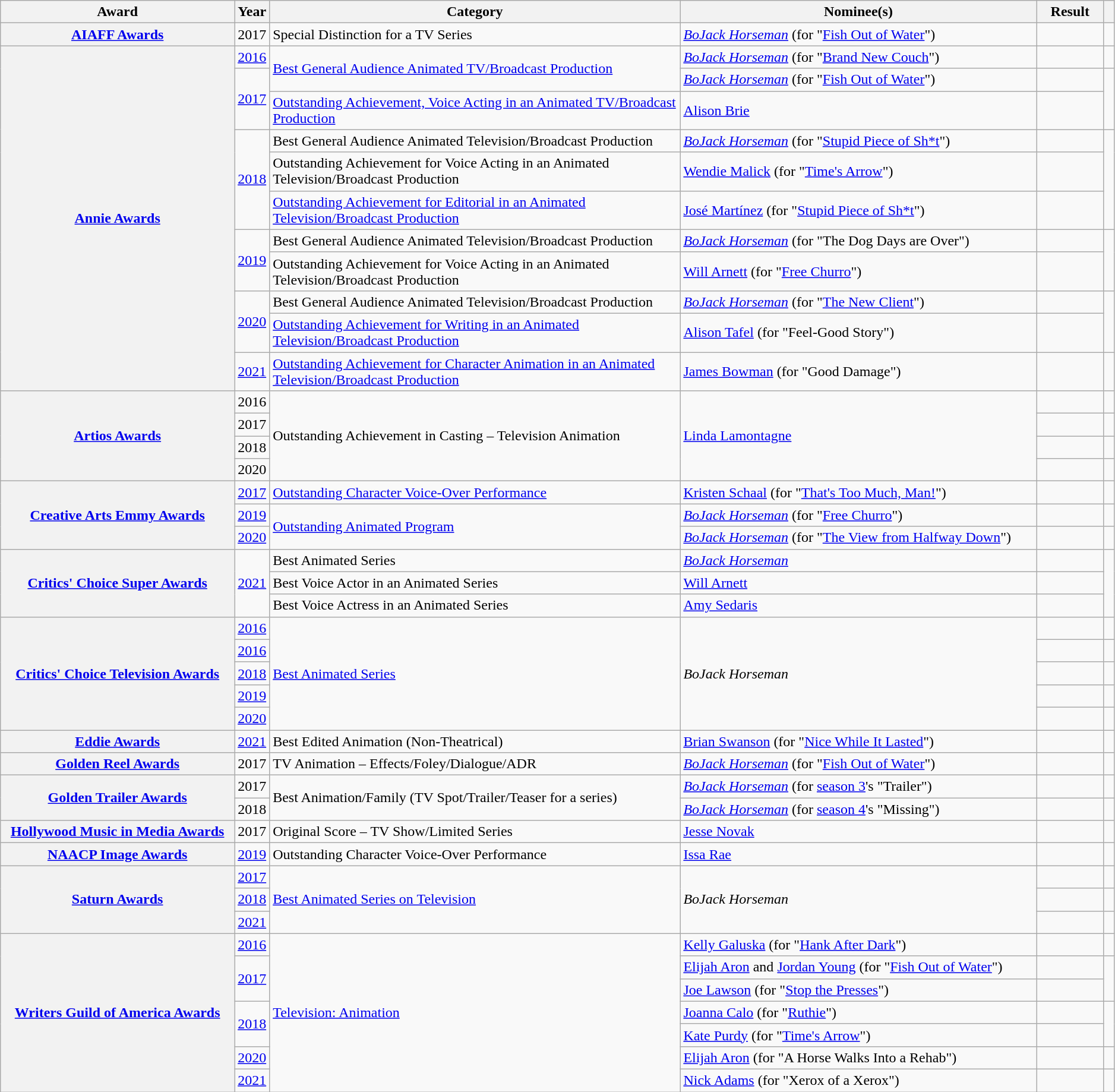<table class="wikitable sortable plainrowheaders" style="width:99%">
<tr>
<th scope="col" style="width:21%;">Award</th>
<th scope="col" style="width:3%;">Year</th>
<th>Category</th>
<th scope="col" style="width:32%;">Nominee(s)</th>
<th scope="col" style="width:6%;">Result</th>
<th scope="col" class="unsortable" style="width:1%;"></th>
</tr>
<tr>
<th scope="row"><a href='#'>AIAFF Awards</a></th>
<td style="text-align: center;">2017</td>
<td>Special Distinction for a TV Series</td>
<td><em><a href='#'>BoJack Horseman</a></em> (for "<a href='#'>Fish Out of Water</a>")</td>
<td></td>
<td align="center"></td>
</tr>
<tr>
<th scope="row" rowspan=11><a href='#'>Annie Awards</a></th>
<td style="text-align: center;"><a href='#'>2016</a></td>
<td rowspan=2><a href='#'>Best General Audience Animated TV/Broadcast Production</a></td>
<td><em><a href='#'>BoJack Horseman</a></em> (for "<a href='#'>Brand New Couch</a>")</td>
<td></td>
<td align="center"></td>
</tr>
<tr>
<td style="text-align: center;" rowspan=2><a href='#'>2017</a></td>
<td><em><a href='#'>BoJack Horseman</a></em> (for "<a href='#'>Fish Out of Water</a>")</td>
<td></td>
<td align="center" rowspan=2></td>
</tr>
<tr>
<td><a href='#'>Outstanding Achievement, Voice Acting in an Animated TV/Broadcast Production</a></td>
<td data-sort-value="Brie"><a href='#'>Alison Brie</a></td>
<td></td>
</tr>
<tr>
<td style="text-align: center;" rowspan=3><a href='#'>2018</a></td>
<td>Best General Audience Animated Television/Broadcast Production</td>
<td><em><a href='#'>BoJack Horseman</a></em> (for "<a href='#'>Stupid Piece of Sh*t</a>")</td>
<td></td>
<td align="center" rowspan=3></td>
</tr>
<tr>
<td>Outstanding Achievement for Voice Acting in an Animated Television/Broadcast Production</td>
<td data-sort-value="Malick"><a href='#'>Wendie Malick</a> (for "<a href='#'>Time's Arrow</a>")</td>
<td></td>
</tr>
<tr>
<td><a href='#'>Outstanding Achievement for Editorial in an Animated Television/Broadcast Production</a></td>
<td data-sort-value="Martinez"><a href='#'>José Martínez</a> (for "<a href='#'>Stupid Piece of Sh*t</a>")</td>
<td></td>
</tr>
<tr>
<td style="text-align: center;" rowspan=2><a href='#'>2019</a></td>
<td>Best General Audience Animated Television/Broadcast Production</td>
<td><em><a href='#'>BoJack Horseman</a></em> (for "The Dog Days are Over")</td>
<td></td>
<td align="center" rowspan=2></td>
</tr>
<tr>
<td>Outstanding Achievement for Voice Acting in an Animated Television/Broadcast Production</td>
<td data-sort-value="Arnett"><a href='#'>Will Arnett</a> (for "<a href='#'>Free Churro</a>")</td>
<td></td>
</tr>
<tr>
<td style="text-align: center;" rowspan=2><a href='#'>2020</a></td>
<td>Best General Audience Animated Television/Broadcast Production</td>
<td><em><a href='#'>BoJack Horseman</a></em> (for "<a href='#'>The New Client</a>")</td>
<td></td>
<td align="center" rowspan=2><br></td>
</tr>
<tr>
<td><a href='#'>Outstanding Achievement for Writing in an Animated Television/Broadcast Production</a></td>
<td data-sort-value="Tafel"><a href='#'>Alison Tafel</a> (for "Feel-Good Story")</td>
<td></td>
</tr>
<tr>
<td style="text-align: center;"><a href='#'>2021</a></td>
<td><a href='#'>Outstanding Achievement for Character Animation in an Animated Television/Broadcast Production</a></td>
<td data-sort-value="Bowman"><a href='#'>James Bowman</a> (for "Good Damage")</td>
<td></td>
<td align="center"><br></td>
</tr>
<tr>
<th scope="row" rowspan=4><a href='#'>Artios Awards</a></th>
<td style="text-align: center;">2016</td>
<td rowspan=4>Outstanding Achievement in Casting – Television Animation</td>
<td data-sort-value="Lamontagne" rowspan=4><a href='#'>Linda Lamontagne</a></td>
<td></td>
<td align="center"></td>
</tr>
<tr>
<td style="text-align: center;">2017</td>
<td></td>
<td align="center"></td>
</tr>
<tr>
<td style="text-align: center;">2018</td>
<td></td>
<td align="center"></td>
</tr>
<tr>
<td style="text-align: center;">2020</td>
<td></td>
<td align="center"></td>
</tr>
<tr>
<th scope="row" rowspan=3><a href='#'>Creative Arts Emmy Awards</a></th>
<td style="text-align: center;"><a href='#'>2017</a></td>
<td><a href='#'>Outstanding Character Voice-Over Performance</a></td>
<td data-sort-value="Schaal"><a href='#'>Kristen Schaal</a> (for "<a href='#'>That's Too Much, Man!</a>")</td>
<td></td>
<td align="center"></td>
</tr>
<tr>
<td style="text-align: center;"><a href='#'>2019</a></td>
<td rowspan=2><a href='#'>Outstanding Animated Program</a></td>
<td><em><a href='#'>BoJack Horseman</a></em> (for "<a href='#'>Free Churro</a>")</td>
<td></td>
<td align="center"></td>
</tr>
<tr>
<td style="text-align: center;"><a href='#'>2020</a></td>
<td><em><a href='#'>BoJack Horseman</a></em> (for "<a href='#'>The View from Halfway Down</a>")</td>
<td></td>
<td align="center"></td>
</tr>
<tr>
<th scope="row" rowspan=3><a href='#'>Critics' Choice Super Awards</a></th>
<td style="text-align: center;" rowspan=3><a href='#'>2021</a></td>
<td>Best Animated Series</td>
<td><em><a href='#'>BoJack Horseman</a></em></td>
<td></td>
<td align="center" rowspan=3><br></td>
</tr>
<tr>
<td>Best Voice Actor in an Animated Series</td>
<td data-sort-value="Arnett"><a href='#'>Will Arnett</a></td>
<td></td>
</tr>
<tr>
<td>Best Voice Actress in an Animated Series</td>
<td data-sort-value="Sedaris"><a href='#'>Amy Sedaris</a></td>
<td></td>
</tr>
<tr>
<th scope="row" rowspan=5><a href='#'>Critics' Choice Television Awards</a></th>
<td style="text-align: center;"><a href='#'>2016</a></td>
<td rowspan=5><a href='#'>Best Animated Series</a></td>
<td rowspan=5><em>BoJack Horseman</em></td>
<td></td>
<td align="center"></td>
</tr>
<tr>
<td style="text-align: center;"><a href='#'>2016</a></td>
<td></td>
<td align="center"></td>
</tr>
<tr>
<td style="text-align: center;"><a href='#'>2018</a></td>
<td></td>
<td align="center"></td>
</tr>
<tr>
<td style="text-align: center;"><a href='#'>2019</a></td>
<td></td>
<td align="center"></td>
</tr>
<tr>
<td style="text-align: center;"><a href='#'>2020</a></td>
<td></td>
<td align="center"></td>
</tr>
<tr>
<th scope="row"><a href='#'>Eddie Awards</a></th>
<td style="text-align: center;"><a href='#'>2021</a></td>
<td>Best Edited Animation (Non-Theatrical)</td>
<td data-sort-value="Swanson"><a href='#'>Brian Swanson</a> (for "<a href='#'>Nice While It Lasted</a>")</td>
<td></td>
<td align="center"></td>
</tr>
<tr>
<th scope="row"><a href='#'>Golden Reel Awards</a></th>
<td style="text-align: center;">2017</td>
<td>TV Animation – Effects/Foley/Dialogue/ADR</td>
<td><em><a href='#'>BoJack Horseman</a></em> (for "<a href='#'>Fish Out of Water</a>")</td>
<td></td>
<td align="center"></td>
</tr>
<tr>
<th scope="row" rowspan=2><a href='#'>Golden Trailer Awards</a></th>
<td style="text-align: center;">2017</td>
<td rowspan=2>Best Animation/Family (TV Spot/Trailer/Teaser for a series)</td>
<td><em><a href='#'>BoJack Horseman</a></em> (for <a href='#'>season 3</a>'s "Trailer")</td>
<td></td>
<td align="center"></td>
</tr>
<tr>
<td style="text-align: center;">2018</td>
<td><em><a href='#'>BoJack Horseman</a></em> (for <a href='#'>season 4</a>'s "Missing")</td>
<td></td>
<td align="center"></td>
</tr>
<tr>
<th scope="row"><a href='#'>Hollywood Music in Media Awards</a></th>
<td style="text-align: center;">2017</td>
<td>Original Score – TV Show/Limited Series</td>
<td data-sort-value="Novak"><a href='#'>Jesse Novak</a></td>
<td></td>
<td align="center"></td>
</tr>
<tr>
<th scope="row"><a href='#'>NAACP Image Awards</a></th>
<td style="text-align: center;"><a href='#'>2019</a></td>
<td>Outstanding Character Voice-Over Performance</td>
<td data-sort-value="Rae"><a href='#'>Issa Rae</a></td>
<td></td>
<td align="center"></td>
</tr>
<tr>
<th scope="row" rowspan=3><a href='#'>Saturn Awards</a></th>
<td style="text-align: center;"><a href='#'>2017</a></td>
<td rowspan=3><a href='#'>Best Animated Series on Television</a></td>
<td rowspan=3><em>BoJack Horseman</em></td>
<td></td>
<td align="center"></td>
</tr>
<tr>
<td style="text-align: center;"><a href='#'>2018</a></td>
<td></td>
<td align="center"></td>
</tr>
<tr>
<td style="text-align: center;"><a href='#'>2021</a></td>
<td></td>
<td align="center"></td>
</tr>
<tr>
<th scope="row" rowspan=7><a href='#'>Writers Guild of America Awards</a></th>
<td style="text-align: center;"><a href='#'>2016</a></td>
<td rowspan=7><a href='#'>Television: Animation</a></td>
<td data-sort-value="Galuska"><a href='#'>Kelly Galuska</a> (for "<a href='#'>Hank After Dark</a>")</td>
<td></td>
<td align="center"></td>
</tr>
<tr>
<td style="text-align: center;" rowspan=2><a href='#'>2017</a></td>
<td data-sort-value="Aron"><a href='#'>Elijah Aron</a> and <a href='#'>Jordan Young</a> (for "<a href='#'>Fish Out of Water</a>")</td>
<td></td>
<td align="center" rowspan=2></td>
</tr>
<tr>
<td data-sort-value="Lawson"><a href='#'>Joe Lawson</a> (for "<a href='#'>Stop the Presses</a>")</td>
<td></td>
</tr>
<tr>
<td style="text-align: center;" rowspan=2><a href='#'>2018</a></td>
<td data-sort-value="Calo"><a href='#'>Joanna Calo</a> (for "<a href='#'>Ruthie</a>")</td>
<td></td>
<td align="center" rowspan=2></td>
</tr>
<tr>
<td data-sort-value="Purdy"><a href='#'>Kate Purdy</a> (for "<a href='#'>Time's Arrow</a>")</td>
<td></td>
</tr>
<tr>
<td style="text-align: center;"><a href='#'>2020</a></td>
<td data-sort-value="Aron"><a href='#'>Elijah Aron</a> (for "A Horse Walks Into a Rehab")</td>
<td></td>
<td align="center"></td>
</tr>
<tr>
<td style="text-align: center;"><a href='#'>2021</a></td>
<td data-sort-value="Adams"><a href='#'>Nick Adams</a> (for "Xerox of a Xerox")</td>
<td></td>
<td align="center"><br></td>
</tr>
</table>
